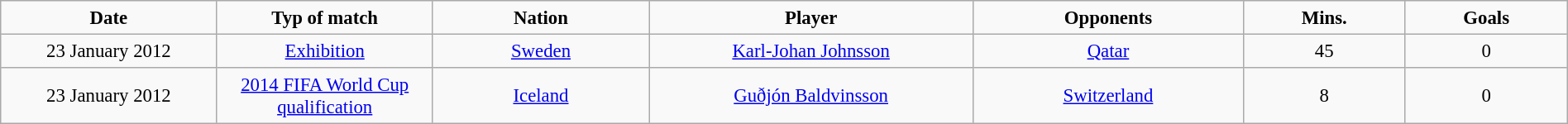<table class= width=90% border="2" cellpadding="4" cellspacing="0" style="text-align=center: 1em 1em 1em 0; background: #f9f9f9; border: 1px #aaa solid; border-collapse: collapse; font-size: 95%;">
<tr>
<th width=8%>Date</th>
<th width=8%>Typ of match</th>
<th width=8%>Nation</th>
<th width=12%>Player</th>
<th width=10%>Opponents</th>
<th width=6%>Mins.</th>
<th width=6%>Goals</th>
</tr>
<tr>
<td align=center>23 January 2012</td>
<td align=center><a href='#'>Exhibition</a></td>
<td align=center> <a href='#'>Sweden</a></td>
<td align=center><a href='#'>Karl-Johan Johnsson</a></td>
<td align=center> <a href='#'>Qatar</a></td>
<td align=center>45</td>
<td align=center>0</td>
</tr>
<tr>
<td align=center>23 January 2012</td>
<td align=center><a href='#'>2014 FIFA World Cup qualification</a></td>
<td align=center> <a href='#'>Iceland</a></td>
<td align=center><a href='#'>Guðjón Baldvinsson</a></td>
<td align=center> <a href='#'>Switzerland</a></td>
<td align=center>8</td>
<td align=center>0</td>
</tr>
</table>
